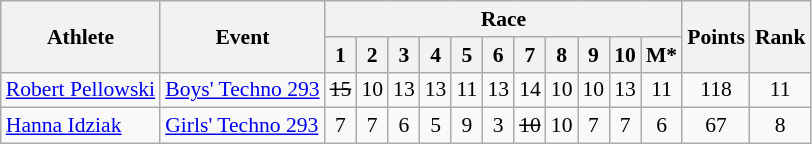<table class="wikitable" border="1" style="font-size:90%">
<tr>
<th rowspan=2>Athlete</th>
<th rowspan=2>Event</th>
<th colspan=11>Race</th>
<th rowspan=2>Points</th>
<th rowspan=2>Rank</th>
</tr>
<tr>
<th>1</th>
<th>2</th>
<th>3</th>
<th>4</th>
<th>5</th>
<th>6</th>
<th>7</th>
<th>8</th>
<th>9</th>
<th>10</th>
<th>M*</th>
</tr>
<tr>
<td><a href='#'>Robert Pellowski</a></td>
<td><a href='#'>Boys' Techno 293</a></td>
<td align=center><s>15</s></td>
<td align=center>10</td>
<td align=center>13</td>
<td align=center>13</td>
<td align=center>11</td>
<td align=center>13</td>
<td align=center>14</td>
<td align=center>10</td>
<td align=center>10</td>
<td align=center>13</td>
<td align=center>11</td>
<td align=center>118</td>
<td align=center>11</td>
</tr>
<tr>
<td><a href='#'>Hanna Idziak</a></td>
<td><a href='#'>Girls' Techno 293</a></td>
<td align=center>7</td>
<td align=center>7</td>
<td align=center>6</td>
<td align=center>5</td>
<td align=center>9</td>
<td align=center>3</td>
<td align=center><s>10</s></td>
<td align=center>10</td>
<td align=center>7</td>
<td align=center>7</td>
<td align=center>6</td>
<td align=center>67</td>
<td align=center>8</td>
</tr>
</table>
